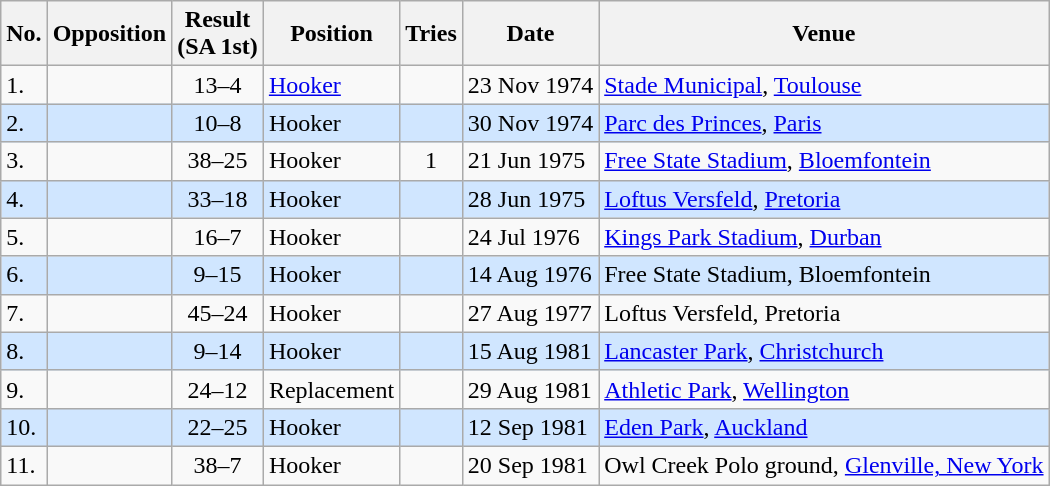<table class="wikitable unsortable">
<tr>
<th>No.</th>
<th>Opposition</th>
<th>Result<br>(SA 1st)</th>
<th>Position</th>
<th>Tries</th>
<th>Date</th>
<th>Venue</th>
</tr>
<tr>
<td>1.</td>
<td></td>
<td align="center">13–4</td>
<td><a href='#'>Hooker</a></td>
<td></td>
<td>23 Nov 1974</td>
<td><a href='#'>Stade Municipal</a>, <a href='#'>Toulouse</a></td>
</tr>
<tr style="background: #D0E6FF;">
<td>2.</td>
<td></td>
<td align="center">10–8</td>
<td>Hooker</td>
<td></td>
<td>30 Nov 1974</td>
<td><a href='#'>Parc des Princes</a>, <a href='#'>Paris</a></td>
</tr>
<tr>
<td>3.</td>
<td></td>
<td align="center">38–25</td>
<td>Hooker</td>
<td align="center">1</td>
<td>21 Jun 1975</td>
<td><a href='#'>Free State Stadium</a>, <a href='#'>Bloemfontein</a></td>
</tr>
<tr style="background: #D0E6FF;">
<td>4.</td>
<td></td>
<td align="center">33–18</td>
<td>Hooker</td>
<td></td>
<td>28 Jun 1975</td>
<td><a href='#'>Loftus Versfeld</a>, <a href='#'>Pretoria</a></td>
</tr>
<tr>
<td>5.</td>
<td></td>
<td align="center">16–7</td>
<td>Hooker</td>
<td></td>
<td>24 Jul 1976</td>
<td><a href='#'>Kings Park Stadium</a>, <a href='#'>Durban</a></td>
</tr>
<tr style="background: #D0E6FF;">
<td>6.</td>
<td></td>
<td align="center">9–15</td>
<td>Hooker</td>
<td></td>
<td>14 Aug 1976</td>
<td>Free State Stadium, Bloemfontein</td>
</tr>
<tr>
<td>7.</td>
<td></td>
<td align="center">45–24</td>
<td>Hooker</td>
<td></td>
<td>27 Aug 1977</td>
<td>Loftus Versfeld, Pretoria</td>
</tr>
<tr style="background: #D0E6FF;">
<td>8.</td>
<td></td>
<td align="center">9–14</td>
<td>Hooker</td>
<td></td>
<td>15 Aug 1981</td>
<td><a href='#'>Lancaster Park</a>, <a href='#'>Christchurch</a></td>
</tr>
<tr>
<td>9.</td>
<td></td>
<td align="center">24–12</td>
<td>Replacement</td>
<td></td>
<td>29 Aug 1981</td>
<td><a href='#'>Athletic Park</a>, <a href='#'>Wellington</a></td>
</tr>
<tr style="background: #D0E6FF;">
<td>10.</td>
<td></td>
<td align="center">22–25</td>
<td>Hooker</td>
<td></td>
<td>12 Sep 1981</td>
<td><a href='#'>Eden Park</a>, <a href='#'>Auckland</a></td>
</tr>
<tr>
<td>11.</td>
<td></td>
<td align="center">38–7</td>
<td>Hooker</td>
<td></td>
<td>20 Sep 1981</td>
<td>Owl Creek Polo ground, <a href='#'>Glenville, New York</a></td>
</tr>
</table>
